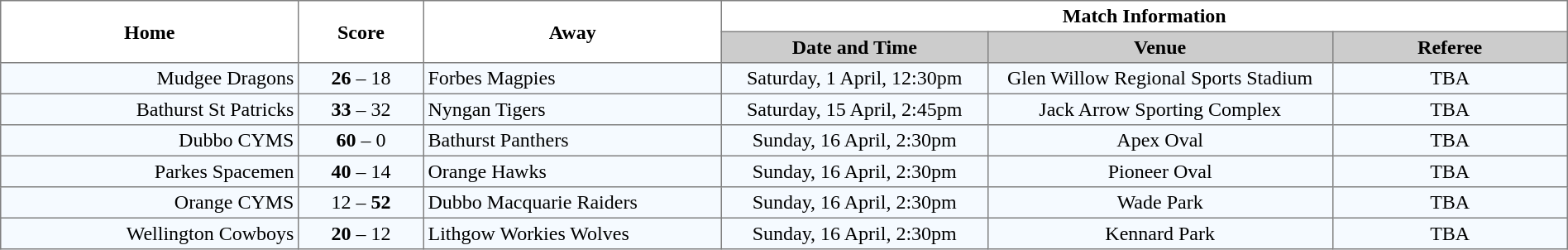<table border="1" cellpadding="3" cellspacing="0" width="100%" style="border-collapse:collapse;  text-align:center;">
<tr>
<th rowspan="2" width="19%">Home</th>
<th rowspan="2" width="8%">Score</th>
<th rowspan="2" width="19%">Away</th>
<th colspan="3">Match Information</th>
</tr>
<tr style="background:#CCCCCC">
<th width="17%">Date and Time</th>
<th width="22%">Venue</th>
<th width="50%">Referee</th>
</tr>
<tr style="text-align:center; background:#f5faff;">
<td align="right">Mudgee Dragons </td>
<td><strong>26</strong> – 18</td>
<td align="left"> Forbes Magpies</td>
<td>Saturday, 1 April, 12:30pm</td>
<td>Glen Willow Regional Sports Stadium</td>
<td>TBA</td>
</tr>
<tr style="text-align:center; background:#f5faff;">
<td align="right">Bathurst St Patricks </td>
<td><strong>33</strong> – 32</td>
<td align="left"> Nyngan Tigers</td>
<td>Saturday, 15 April, 2:45pm</td>
<td>Jack Arrow Sporting Complex</td>
<td>TBA</td>
</tr>
<tr style="text-align:center; background:#f5faff;">
<td align="right">Dubbo CYMS </td>
<td><strong>60</strong> – 0</td>
<td align="left"> Bathurst Panthers</td>
<td>Sunday, 16 April, 2:30pm</td>
<td>Apex Oval</td>
<td>TBA</td>
</tr>
<tr style="text-align:center; background:#f5faff;">
<td align="right">Parkes Spacemen </td>
<td><strong>40</strong> – 14</td>
<td align="left"> Orange Hawks</td>
<td>Sunday, 16 April, 2:30pm</td>
<td>Pioneer Oval</td>
<td>TBA</td>
</tr>
<tr style="text-align:center; background:#f5faff;">
<td align="right">Orange CYMS </td>
<td>12 – <strong>52</strong></td>
<td align="left"> Dubbo Macquarie Raiders</td>
<td>Sunday, 16 April, 2:30pm</td>
<td>Wade Park</td>
<td>TBA</td>
</tr>
<tr style="text-align:center; background:#f5faff;">
<td align="right">Wellington Cowboys </td>
<td><strong>20</strong> – 12</td>
<td align="left"> Lithgow Workies Wolves</td>
<td>Sunday, 16 April, 2:30pm</td>
<td>Kennard Park</td>
<td>TBA</td>
</tr>
</table>
